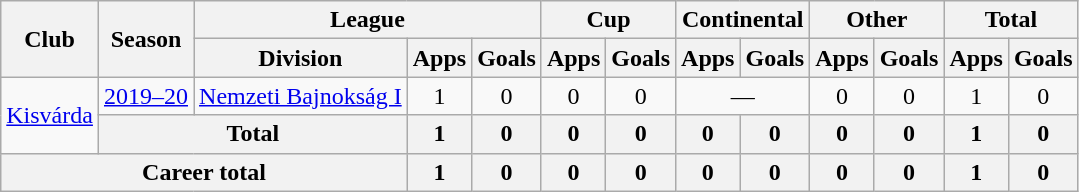<table class="wikitable" style="text-align:center">
<tr>
<th rowspan="2">Club</th>
<th rowspan="2">Season</th>
<th colspan="3">League</th>
<th colspan="2">Cup</th>
<th colspan="2">Continental</th>
<th colspan="2">Other</th>
<th colspan="2">Total</th>
</tr>
<tr>
<th>Division</th>
<th>Apps</th>
<th>Goals</th>
<th>Apps</th>
<th>Goals</th>
<th>Apps</th>
<th>Goals</th>
<th>Apps</th>
<th>Goals</th>
<th>Apps</th>
<th>Goals</th>
</tr>
<tr>
<td rowspan="2"><a href='#'>Kisvárda</a></td>
<td><a href='#'>2019–20</a></td>
<td rowspan="1"><a href='#'>Nemzeti Bajnokság I</a></td>
<td>1</td>
<td>0</td>
<td>0</td>
<td>0</td>
<td colspan="2">—</td>
<td>0</td>
<td>0</td>
<td>1</td>
<td>0</td>
</tr>
<tr>
<th colspan="2">Total</th>
<th>1</th>
<th>0</th>
<th>0</th>
<th>0</th>
<th>0</th>
<th>0</th>
<th>0</th>
<th>0</th>
<th>1</th>
<th>0</th>
</tr>
<tr>
<th colspan="3">Career total</th>
<th>1</th>
<th>0</th>
<th>0</th>
<th>0</th>
<th>0</th>
<th>0</th>
<th>0</th>
<th>0</th>
<th>1</th>
<th>0</th>
</tr>
</table>
